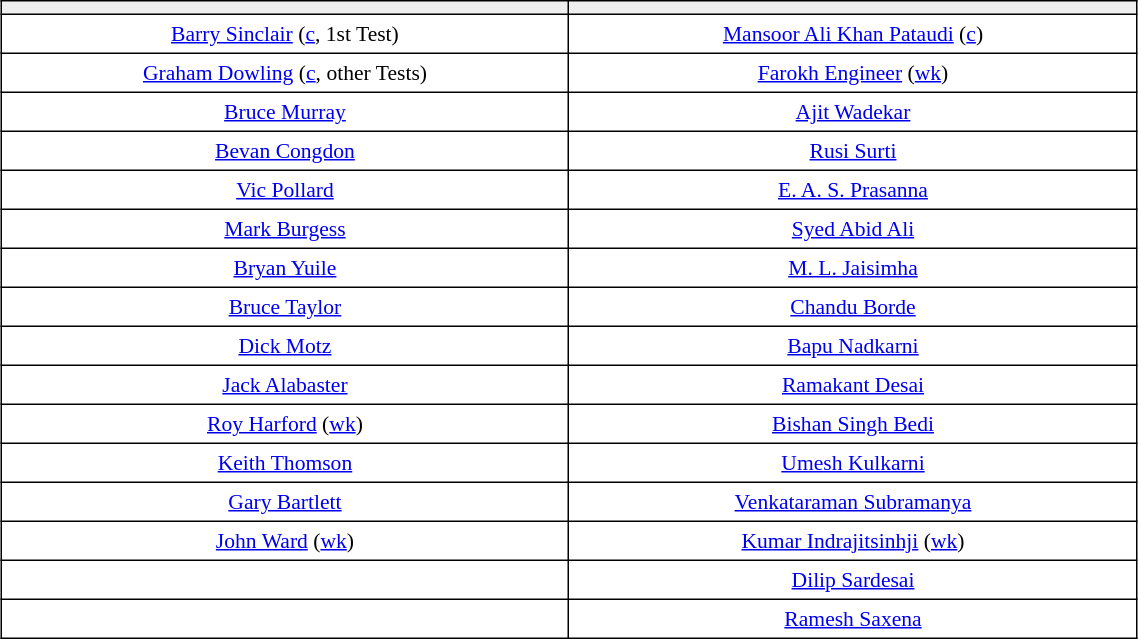<table name="squads" border="0" cellpadding="4" cellspacing="0" style="text-align:center; font-size:90%; border-collapse:collapse;width:60%;margin:auto;">
<tr bgcolor="#efefef">
<th style="border: 1px solid #000000;" width=23%></th>
<th style="border: 1px solid #000000;" width=23%></th>
</tr>
<tr>
<td style="border: 1px solid #000000;"><a href='#'>Barry Sinclair</a> (<a href='#'>c</a>, 1st Test)</td>
<td style="border: 1px solid #000000;"><a href='#'>Mansoor Ali Khan Pataudi</a> (<a href='#'>c</a>)</td>
</tr>
<tr>
<td style="border: 1px solid #000000;"><a href='#'>Graham Dowling</a> (<a href='#'>c</a>, other Tests)</td>
<td style="border: 1px solid #000000;"><a href='#'>Farokh Engineer</a> (<a href='#'>wk</a>)</td>
</tr>
<tr>
<td style="border: 1px solid #000000;"><a href='#'>Bruce Murray</a></td>
<td style="border: 1px solid #000000;"><a href='#'>Ajit Wadekar</a></td>
</tr>
<tr>
<td style="border: 1px solid #000000;"><a href='#'>Bevan Congdon</a></td>
<td style="border: 1px solid #000000;"><a href='#'>Rusi Surti</a></td>
</tr>
<tr>
<td style="border: 1px solid #000000;"><a href='#'>Vic Pollard</a></td>
<td style="border: 1px solid #000000;"><a href='#'>E. A. S. Prasanna</a></td>
</tr>
<tr>
<td style="border: 1px solid #000000;"><a href='#'>Mark Burgess</a></td>
<td style="border: 1px solid #000000;"><a href='#'>Syed Abid Ali</a></td>
</tr>
<tr>
<td style="border: 1px solid #000000;"><a href='#'>Bryan Yuile</a></td>
<td style="border: 1px solid #000000;"><a href='#'>M. L. Jaisimha</a></td>
</tr>
<tr>
<td style="border: 1px solid #000000;"><a href='#'>Bruce Taylor</a></td>
<td style="border: 1px solid #000000;"><a href='#'>Chandu Borde</a></td>
</tr>
<tr>
<td style="border: 1px solid #000000;"><a href='#'>Dick Motz</a></td>
<td style="border: 1px solid #000000;"><a href='#'>Bapu Nadkarni</a></td>
</tr>
<tr>
<td style="border: 1px solid #000000;"><a href='#'>Jack Alabaster</a></td>
<td style="border: 1px solid #000000;"><a href='#'>Ramakant Desai</a></td>
</tr>
<tr>
<td style="border: 1px solid #000000;"><a href='#'>Roy Harford</a> (<a href='#'>wk</a>)</td>
<td style="border: 1px solid #000000;"><a href='#'>Bishan Singh Bedi</a></td>
</tr>
<tr>
<td style="border: 1px solid #000000;"><a href='#'>Keith Thomson</a></td>
<td style="border: 1px solid #000000;"><a href='#'>Umesh Kulkarni</a></td>
</tr>
<tr>
<td style="border: 1px solid #000000;"><a href='#'>Gary Bartlett</a></td>
<td style="border: 1px solid #000000;"><a href='#'>Venkataraman Subramanya</a></td>
</tr>
<tr>
<td style="border: 1px solid #000000;"><a href='#'>John Ward</a> (<a href='#'>wk</a>)</td>
<td style="border: 1px solid #000000;"><a href='#'>Kumar Indrajitsinhji</a> (<a href='#'>wk</a>)</td>
</tr>
<tr>
<td style="border: 1px solid #000000;"></td>
<td style="border: 1px solid #000000;"><a href='#'>Dilip Sardesai</a></td>
</tr>
<tr>
<td style="border: 1px solid #000000;"></td>
<td style="border: 1px solid #000000;"><a href='#'>Ramesh Saxena</a></td>
</tr>
</table>
